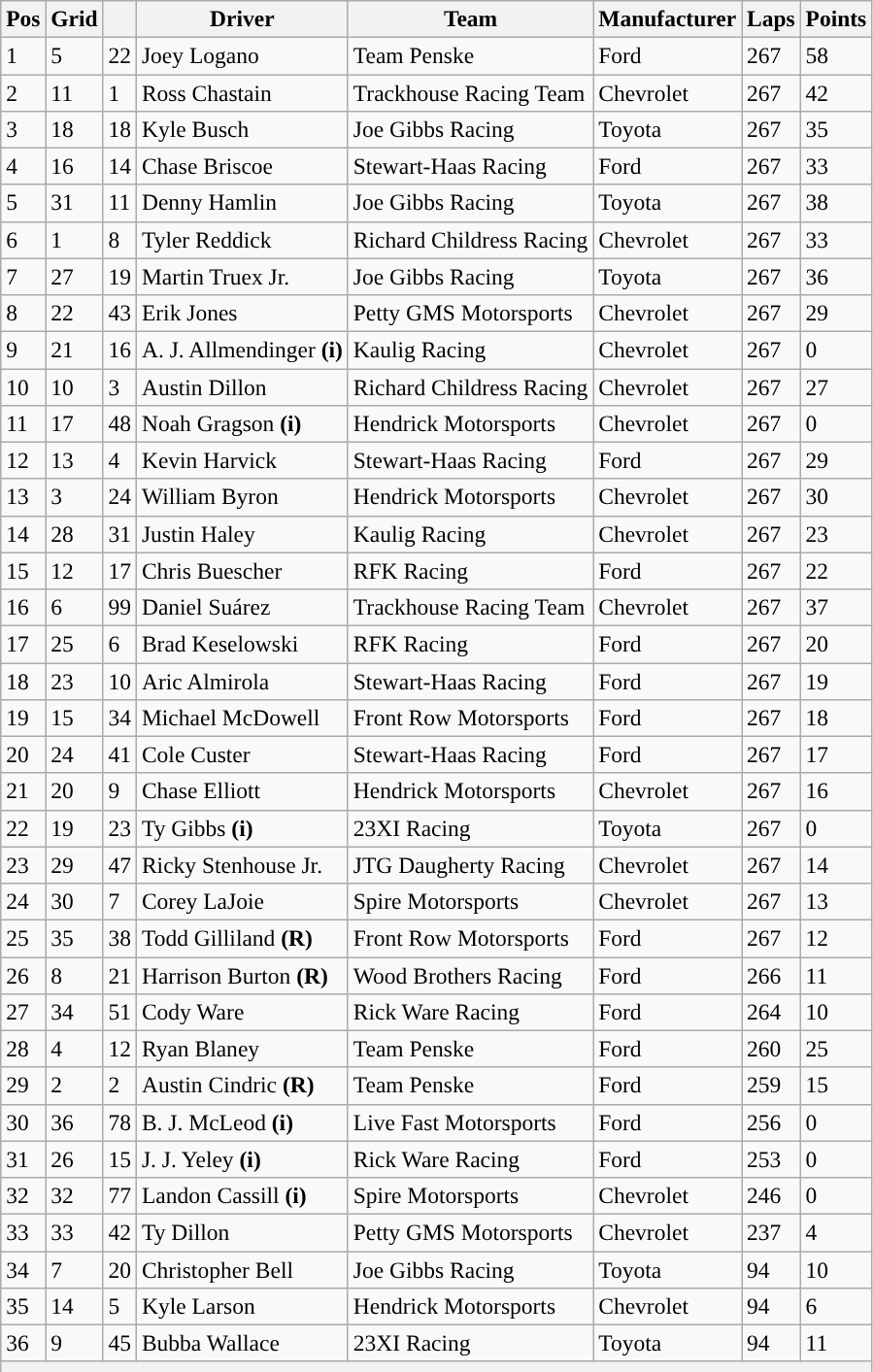<table class="wikitable" style="font-size:98%">
<tr>
<th>Pos</th>
<th>Grid</th>
<th></th>
<th>Driver</th>
<th>Team</th>
<th>Manufacturer</th>
<th>Laps</th>
<th>Points</th>
</tr>
<tr>
<td>1</td>
<td>5</td>
<td>22</td>
<td>Joey Logano</td>
<td>Team Penske</td>
<td>Ford</td>
<td>267</td>
<td>58</td>
</tr>
<tr>
<td>2</td>
<td>11</td>
<td>1</td>
<td>Ross Chastain</td>
<td>Trackhouse Racing Team</td>
<td>Chevrolet</td>
<td>267</td>
<td>42</td>
</tr>
<tr>
<td>3</td>
<td>18</td>
<td>18</td>
<td>Kyle Busch</td>
<td>Joe Gibbs Racing</td>
<td>Toyota</td>
<td>267</td>
<td>35</td>
</tr>
<tr>
<td>4</td>
<td>16</td>
<td>14</td>
<td>Chase Briscoe</td>
<td>Stewart-Haas Racing</td>
<td>Ford</td>
<td>267</td>
<td>33</td>
</tr>
<tr>
<td>5</td>
<td>31</td>
<td>11</td>
<td>Denny Hamlin</td>
<td>Joe Gibbs Racing</td>
<td>Toyota</td>
<td>267</td>
<td>38</td>
</tr>
<tr>
<td>6</td>
<td>1</td>
<td>8</td>
<td>Tyler Reddick</td>
<td>Richard Childress Racing</td>
<td>Chevrolet</td>
<td>267</td>
<td>33</td>
</tr>
<tr>
<td>7</td>
<td>27</td>
<td>19</td>
<td>Martin Truex Jr.</td>
<td>Joe Gibbs Racing</td>
<td>Toyota</td>
<td>267</td>
<td>36</td>
</tr>
<tr>
<td>8</td>
<td>22</td>
<td>43</td>
<td>Erik Jones</td>
<td>Petty GMS Motorsports</td>
<td>Chevrolet</td>
<td>267</td>
<td>29</td>
</tr>
<tr>
<td>9</td>
<td>21</td>
<td>16</td>
<td>A. J. Allmendinger <strong>(i)</strong></td>
<td>Kaulig Racing</td>
<td>Chevrolet</td>
<td>267</td>
<td>0</td>
</tr>
<tr>
<td>10</td>
<td>10</td>
<td>3</td>
<td>Austin Dillon</td>
<td>Richard Childress Racing</td>
<td>Chevrolet</td>
<td>267</td>
<td>27</td>
</tr>
<tr>
<td>11</td>
<td>17</td>
<td>48</td>
<td>Noah Gragson <strong>(i)</strong></td>
<td>Hendrick Motorsports</td>
<td>Chevrolet</td>
<td>267</td>
<td>0</td>
</tr>
<tr>
<td>12</td>
<td>13</td>
<td>4</td>
<td>Kevin Harvick</td>
<td>Stewart-Haas Racing</td>
<td>Ford</td>
<td>267</td>
<td>29</td>
</tr>
<tr>
<td>13</td>
<td>3</td>
<td>24</td>
<td>William Byron</td>
<td>Hendrick Motorsports</td>
<td>Chevrolet</td>
<td>267</td>
<td>30</td>
</tr>
<tr>
<td>14</td>
<td>28</td>
<td>31</td>
<td>Justin Haley</td>
<td>Kaulig Racing</td>
<td>Chevrolet</td>
<td>267</td>
<td>23</td>
</tr>
<tr>
<td>15</td>
<td>12</td>
<td>17</td>
<td>Chris Buescher</td>
<td>RFK Racing</td>
<td>Ford</td>
<td>267</td>
<td>22</td>
</tr>
<tr>
<td>16</td>
<td>6</td>
<td>99</td>
<td>Daniel Suárez</td>
<td>Trackhouse Racing Team</td>
<td>Chevrolet</td>
<td>267</td>
<td>37</td>
</tr>
<tr>
<td>17</td>
<td>25</td>
<td>6</td>
<td>Brad Keselowski</td>
<td>RFK Racing</td>
<td>Ford</td>
<td>267</td>
<td>20</td>
</tr>
<tr>
<td>18</td>
<td>23</td>
<td>10</td>
<td>Aric Almirola</td>
<td>Stewart-Haas Racing</td>
<td>Ford</td>
<td>267</td>
<td>19</td>
</tr>
<tr>
<td>19</td>
<td>15</td>
<td>34</td>
<td>Michael McDowell</td>
<td>Front Row Motorsports</td>
<td>Ford</td>
<td>267</td>
<td>18</td>
</tr>
<tr>
<td>20</td>
<td>24</td>
<td>41</td>
<td>Cole Custer</td>
<td>Stewart-Haas Racing</td>
<td>Ford</td>
<td>267</td>
<td>17</td>
</tr>
<tr>
<td>21</td>
<td>20</td>
<td>9</td>
<td>Chase Elliott</td>
<td>Hendrick Motorsports</td>
<td>Chevrolet</td>
<td>267</td>
<td>16</td>
</tr>
<tr>
<td>22</td>
<td>19</td>
<td>23</td>
<td>Ty Gibbs <strong>(i)</strong></td>
<td>23XI Racing</td>
<td>Toyota</td>
<td>267</td>
<td>0</td>
</tr>
<tr>
<td>23</td>
<td>29</td>
<td>47</td>
<td>Ricky Stenhouse Jr.</td>
<td>JTG Daugherty Racing</td>
<td>Chevrolet</td>
<td>267</td>
<td>14</td>
</tr>
<tr>
<td>24</td>
<td>30</td>
<td>7</td>
<td>Corey LaJoie</td>
<td>Spire Motorsports</td>
<td>Chevrolet</td>
<td>267</td>
<td>13</td>
</tr>
<tr>
<td>25</td>
<td>35</td>
<td>38</td>
<td>Todd Gilliland <strong>(R)</strong></td>
<td>Front Row Motorsports</td>
<td>Ford</td>
<td>267</td>
<td>12</td>
</tr>
<tr>
<td>26</td>
<td>8</td>
<td>21</td>
<td>Harrison Burton <strong>(R)</strong></td>
<td>Wood Brothers Racing</td>
<td>Ford</td>
<td>266</td>
<td>11</td>
</tr>
<tr>
<td>27</td>
<td>34</td>
<td>51</td>
<td>Cody Ware</td>
<td>Rick Ware Racing</td>
<td>Ford</td>
<td>264</td>
<td>10</td>
</tr>
<tr>
<td>28</td>
<td>4</td>
<td>12</td>
<td>Ryan Blaney</td>
<td>Team Penske</td>
<td>Ford</td>
<td>260</td>
<td>25</td>
</tr>
<tr>
<td>29</td>
<td>2</td>
<td>2</td>
<td>Austin Cindric <strong>(R)</strong></td>
<td>Team Penske</td>
<td>Ford</td>
<td>259</td>
<td>15</td>
</tr>
<tr>
<td>30</td>
<td>36</td>
<td>78</td>
<td>B. J. McLeod <strong>(i)</strong></td>
<td>Live Fast Motorsports</td>
<td>Ford</td>
<td>256</td>
<td>0</td>
</tr>
<tr>
<td>31</td>
<td>26</td>
<td>15</td>
<td>J. J. Yeley <strong>(i)</strong></td>
<td>Rick Ware Racing</td>
<td>Ford</td>
<td>253</td>
<td>0</td>
</tr>
<tr>
<td>32</td>
<td>32</td>
<td>77</td>
<td>Landon Cassill <strong>(i)</strong></td>
<td>Spire Motorsports</td>
<td>Chevrolet</td>
<td>246</td>
<td>0</td>
</tr>
<tr>
<td>33</td>
<td>33</td>
<td>42</td>
<td>Ty Dillon</td>
<td>Petty GMS Motorsports</td>
<td>Chevrolet</td>
<td>237</td>
<td>4</td>
</tr>
<tr>
<td>34</td>
<td>7</td>
<td>20</td>
<td>Christopher Bell</td>
<td>Joe Gibbs Racing</td>
<td>Toyota</td>
<td>94</td>
<td>10</td>
</tr>
<tr>
<td>35</td>
<td>14</td>
<td>5</td>
<td>Kyle Larson</td>
<td>Hendrick Motorsports</td>
<td>Chevrolet</td>
<td>94</td>
<td>6</td>
</tr>
<tr>
<td>36</td>
<td>9</td>
<td>45</td>
<td>Bubba Wallace</td>
<td>23XI Racing</td>
<td>Toyota</td>
<td>94</td>
<td>11</td>
</tr>
<tr>
<th colspan="8"></th>
</tr>
</table>
